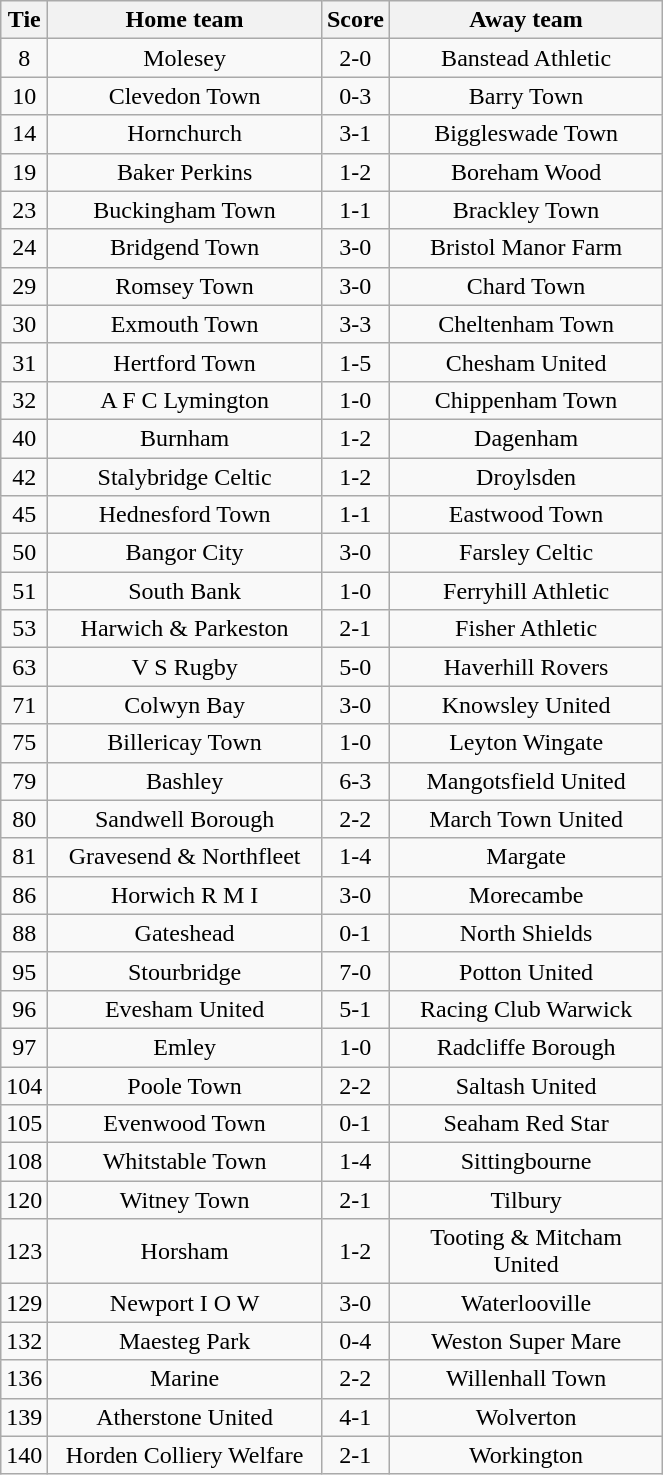<table class="wikitable" style="text-align:center;">
<tr>
<th width=20>Tie</th>
<th width=175>Home team</th>
<th width=20>Score</th>
<th width=175>Away team</th>
</tr>
<tr>
<td>8</td>
<td>Molesey</td>
<td>2-0</td>
<td>Banstead Athletic</td>
</tr>
<tr>
<td>10</td>
<td>Clevedon Town</td>
<td>0-3</td>
<td>Barry Town</td>
</tr>
<tr>
<td>14</td>
<td>Hornchurch</td>
<td>3-1</td>
<td>Biggleswade Town</td>
</tr>
<tr>
<td>19</td>
<td>Baker Perkins</td>
<td>1-2</td>
<td>Boreham Wood</td>
</tr>
<tr>
<td>23</td>
<td>Buckingham Town</td>
<td>1-1</td>
<td>Brackley Town</td>
</tr>
<tr>
<td>24</td>
<td>Bridgend Town</td>
<td>3-0</td>
<td>Bristol Manor Farm</td>
</tr>
<tr>
<td>29</td>
<td>Romsey Town</td>
<td>3-0</td>
<td>Chard Town</td>
</tr>
<tr>
<td>30</td>
<td>Exmouth Town</td>
<td>3-3</td>
<td>Cheltenham Town</td>
</tr>
<tr>
<td>31</td>
<td>Hertford Town</td>
<td>1-5</td>
<td>Chesham United</td>
</tr>
<tr>
<td>32</td>
<td>A F C Lymington</td>
<td>1-0</td>
<td>Chippenham Town</td>
</tr>
<tr>
<td>40</td>
<td>Burnham</td>
<td>1-2</td>
<td>Dagenham</td>
</tr>
<tr>
<td>42</td>
<td>Stalybridge Celtic</td>
<td>1-2</td>
<td>Droylsden</td>
</tr>
<tr>
<td>45</td>
<td>Hednesford Town</td>
<td>1-1</td>
<td>Eastwood Town</td>
</tr>
<tr>
<td>50</td>
<td>Bangor City</td>
<td>3-0</td>
<td>Farsley Celtic</td>
</tr>
<tr>
<td>51</td>
<td>South Bank</td>
<td>1-0</td>
<td>Ferryhill Athletic</td>
</tr>
<tr>
<td>53</td>
<td>Harwich & Parkeston</td>
<td>2-1</td>
<td>Fisher Athletic</td>
</tr>
<tr>
<td>63</td>
<td>V S Rugby</td>
<td>5-0</td>
<td>Haverhill Rovers</td>
</tr>
<tr>
<td>71</td>
<td>Colwyn Bay</td>
<td>3-0</td>
<td>Knowsley United</td>
</tr>
<tr>
<td>75</td>
<td>Billericay Town</td>
<td>1-0</td>
<td>Leyton Wingate</td>
</tr>
<tr>
<td>79</td>
<td>Bashley</td>
<td>6-3</td>
<td>Mangotsfield United</td>
</tr>
<tr>
<td>80</td>
<td>Sandwell Borough</td>
<td>2-2</td>
<td>March Town United</td>
</tr>
<tr>
<td>81</td>
<td>Gravesend & Northfleet</td>
<td>1-4</td>
<td>Margate</td>
</tr>
<tr>
<td>86</td>
<td>Horwich R M I</td>
<td>3-0</td>
<td>Morecambe</td>
</tr>
<tr>
<td>88</td>
<td>Gateshead</td>
<td>0-1</td>
<td>North Shields</td>
</tr>
<tr>
<td>95</td>
<td>Stourbridge</td>
<td>7-0</td>
<td>Potton United</td>
</tr>
<tr>
<td>96</td>
<td>Evesham United</td>
<td>5-1</td>
<td>Racing Club Warwick</td>
</tr>
<tr>
<td>97</td>
<td>Emley</td>
<td>1-0</td>
<td>Radcliffe Borough</td>
</tr>
<tr>
<td>104</td>
<td>Poole Town</td>
<td>2-2</td>
<td>Saltash United</td>
</tr>
<tr>
<td>105</td>
<td>Evenwood Town</td>
<td>0-1</td>
<td>Seaham Red Star</td>
</tr>
<tr>
<td>108</td>
<td>Whitstable Town</td>
<td>1-4</td>
<td>Sittingbourne</td>
</tr>
<tr>
<td>120</td>
<td>Witney Town</td>
<td>2-1</td>
<td>Tilbury</td>
</tr>
<tr>
<td>123</td>
<td>Horsham</td>
<td>1-2</td>
<td>Tooting & Mitcham United</td>
</tr>
<tr>
<td>129</td>
<td>Newport I O W</td>
<td>3-0</td>
<td>Waterlooville</td>
</tr>
<tr>
<td>132</td>
<td>Maesteg Park</td>
<td>0-4</td>
<td>Weston Super Mare</td>
</tr>
<tr>
<td>136</td>
<td>Marine</td>
<td>2-2</td>
<td>Willenhall Town</td>
</tr>
<tr>
<td>139</td>
<td>Atherstone United</td>
<td>4-1</td>
<td>Wolverton</td>
</tr>
<tr>
<td>140</td>
<td>Horden Colliery Welfare</td>
<td>2-1</td>
<td>Workington</td>
</tr>
</table>
